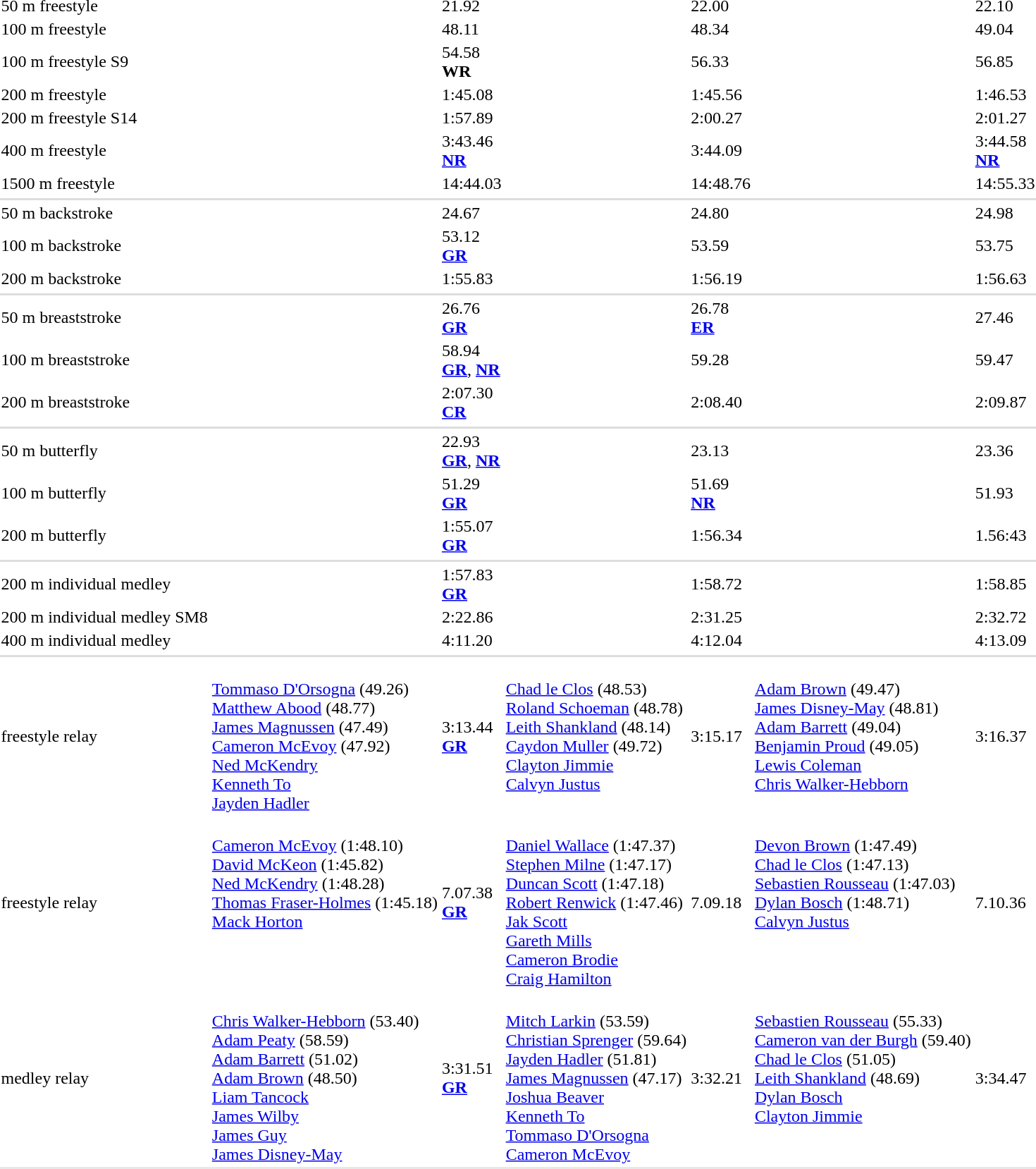<table>
<tr>
<td>50 m freestyle<br></td>
<td></td>
<td>21.92</td>
<td></td>
<td>22.00</td>
<td></td>
<td>22.10</td>
</tr>
<tr>
<td>100 m freestyle<br></td>
<td></td>
<td>48.11</td>
<td></td>
<td>48.34</td>
<td></td>
<td>49.04</td>
</tr>
<tr>
<td>100 m freestyle S9<br></td>
<td></td>
<td>54.58<br><strong>WR</strong></td>
<td></td>
<td>56.33</td>
<td></td>
<td>56.85</td>
</tr>
<tr>
<td>200 m freestyle<br></td>
<td></td>
<td>1:45.08</td>
<td></td>
<td>1:45.56</td>
<td></td>
<td>1:46.53</td>
</tr>
<tr>
<td>200 m freestyle S14<br></td>
<td></td>
<td>1:57.89</td>
<td></td>
<td>2:00.27</td>
<td></td>
<td>2:01.27</td>
</tr>
<tr>
<td>400 m freestyle<br></td>
<td></td>
<td>3:43.46<br><strong><a href='#'>NR</a></strong></td>
<td></td>
<td>3:44.09</td>
<td></td>
<td>3:44.58<br><strong><a href='#'>NR</a></strong></td>
</tr>
<tr>
<td>1500 m freestyle<br></td>
<td></td>
<td>14:44.03</td>
<td></td>
<td>14:48.76</td>
<td></td>
<td>14:55.33</td>
</tr>
<tr>
</tr>
<tr bgcolor=#DDDDDD>
<td colspan=7></td>
</tr>
<tr>
<td>50 m backstroke<br></td>
<td></td>
<td>24.67</td>
<td></td>
<td>24.80</td>
<td></td>
<td>24.98</td>
</tr>
<tr>
<td>100 m backstroke<br></td>
<td></td>
<td>53.12<br><strong><a href='#'>GR</a></strong></td>
<td></td>
<td>53.59</td>
<td> <br> </td>
<td>53.75</td>
</tr>
<tr>
<td>200 m backstroke<br></td>
<td></td>
<td>1:55.83</td>
<td></td>
<td>1:56.19</td>
<td></td>
<td>1:56.63</td>
</tr>
<tr>
</tr>
<tr bgcolor=#DDDDDD>
<td colspan=7></td>
</tr>
<tr>
<td>50 m breaststroke<br></td>
<td></td>
<td>26.76<br><strong><a href='#'>GR</a></strong></td>
<td></td>
<td>26.78<br><strong><a href='#'>ER</a></strong></td>
<td></td>
<td>27.46</td>
</tr>
<tr>
<td>100 m breaststroke<br></td>
<td></td>
<td>58.94<br><strong><a href='#'>GR</a></strong>, <strong><a href='#'>NR</a></strong></td>
<td></td>
<td>59.28</td>
<td></td>
<td>59.47</td>
</tr>
<tr>
<td>200 m breaststroke<br></td>
<td></td>
<td>2:07.30<br><strong><a href='#'>CR</a></strong></td>
<td></td>
<td>2:08.40</td>
<td></td>
<td>2:09.87</td>
</tr>
<tr>
</tr>
<tr bgcolor=#DDDDDD>
<td colspan=7></td>
</tr>
<tr>
<td>50 m butterfly<br></td>
<td></td>
<td>22.93<br><strong><a href='#'>GR</a></strong>, <strong><a href='#'>NR</a></strong></td>
<td></td>
<td>23.13</td>
<td></td>
<td>23.36</td>
</tr>
<tr>
<td>100 m butterfly<br></td>
<td></td>
<td>51.29<br><strong><a href='#'>GR</a></strong></td>
<td></td>
<td>51.69<br><strong><a href='#'>NR</a></strong></td>
<td></td>
<td>51.93</td>
</tr>
<tr>
<td>200 m butterfly<br></td>
<td></td>
<td>1:55.07<br><strong><a href='#'>GR</a></strong></td>
<td></td>
<td>1:56.34</td>
<td></td>
<td>1.56:43</td>
</tr>
<tr>
</tr>
<tr bgcolor=#DDDDDD>
<td colspan=7></td>
</tr>
<tr>
<td>200 m individual medley<br></td>
<td></td>
<td>1:57.83<br><strong><a href='#'>GR</a></strong></td>
<td></td>
<td>1:58.72</td>
<td></td>
<td>1:58.85</td>
</tr>
<tr>
<td>200 m individual medley SM8<br></td>
<td></td>
<td>2:22.86</td>
<td></td>
<td>2:31.25</td>
<td></td>
<td>2:32.72</td>
</tr>
<tr>
<td>400 m individual medley<br></td>
<td></td>
<td>4:11.20</td>
<td></td>
<td>4:12.04</td>
<td></td>
<td>4:13.09</td>
</tr>
<tr>
</tr>
<tr bgcolor=#DDDDDD>
<td colspan=7></td>
</tr>
<tr>
<td> freestyle relay<br></td>
<td valign=top><br><a href='#'>Tommaso D'Orsogna</a> (49.26) <br><a href='#'>Matthew Abood</a> (48.77)<br><a href='#'>James Magnussen</a> (47.49)<br><a href='#'>Cameron McEvoy</a> (47.92)<br><a href='#'>Ned McKendry</a><br><a href='#'>Kenneth To</a><br><a href='#'>Jayden Hadler</a></td>
<td>3:13.44<br><strong><a href='#'>GR</a></strong></td>
<td valign=top><br><a href='#'>Chad le Clos</a> (48.53)<br><a href='#'>Roland Schoeman</a> (48.78)<br><a href='#'>Leith Shankland</a> (48.14)<br><a href='#'>Caydon Muller</a> (49.72)<br><a href='#'>Clayton Jimmie</a><br><a href='#'>Calvyn Justus</a></td>
<td>3:15.17</td>
<td valign=top><br><a href='#'>Adam Brown</a> (49.47)<br><a href='#'>James Disney-May</a> (48.81)<br><a href='#'>Adam Barrett</a> (49.04)<br><a href='#'>Benjamin Proud</a> (49.05)<br><a href='#'>Lewis Coleman</a><br><a href='#'>Chris Walker-Hebborn</a></td>
<td>3:16.37</td>
</tr>
<tr>
<td> freestyle relay<br></td>
<td valign=top><br><a href='#'>Cameron McEvoy</a> (1:48.10)<br><a href='#'>David McKeon</a> (1:45.82)<br><a href='#'>Ned McKendry</a> (1:48.28)<br><a href='#'>Thomas Fraser-Holmes</a> (1:45.18)<br><a href='#'>Mack Horton</a></td>
<td>7.07.38<br><strong><a href='#'>GR</a></strong></td>
<td valign=top><br><a href='#'>Daniel Wallace</a> (1:47.37)<br><a href='#'>Stephen Milne</a> (1:47.17)<br><a href='#'>Duncan Scott</a> (1:47.18)<br><a href='#'>Robert Renwick</a> (1:47.46)<br><a href='#'>Jak Scott</a><br><a href='#'>Gareth Mills</a><br><a href='#'>Cameron Brodie</a><br><a href='#'>Craig Hamilton</a></td>
<td>7.09.18</td>
<td valign=top><br><a href='#'>Devon Brown</a> (1:47.49)<br><a href='#'>Chad le Clos</a> (1:47.13)<br><a href='#'>Sebastien Rousseau</a> (1:47.03)<br><a href='#'>Dylan Bosch</a> (1:48.71)<br><a href='#'>Calvyn Justus</a></td>
<td>7.10.36</td>
</tr>
<tr>
<td> medley relay<br></td>
<td valign=top><br><a href='#'>Chris Walker-Hebborn</a> (53.40)<br><a href='#'>Adam Peaty</a> (58.59)<br><a href='#'>Adam Barrett</a> (51.02)<br><a href='#'>Adam Brown</a> (48.50)<br><a href='#'>Liam Tancock</a><br><a href='#'>James Wilby</a><br><a href='#'>James Guy</a><br><a href='#'>James Disney-May</a></td>
<td>3:31.51<br><strong><a href='#'>GR</a></strong></td>
<td valign=top><br><a href='#'>Mitch Larkin</a> (53.59)<br><a href='#'>Christian Sprenger</a> (59.64)<br><a href='#'>Jayden Hadler</a> (51.81)<br><a href='#'>James Magnussen</a> (47.17)<br><a href='#'>Joshua Beaver</a><br><a href='#'>Kenneth To</a><br><a href='#'>Tommaso D'Orsogna</a><br><a href='#'>Cameron McEvoy</a></td>
<td>3:32.21</td>
<td valign=top><br><a href='#'>Sebastien Rousseau</a> (55.33)<br><a href='#'>Cameron van der Burgh</a> (59.40)<br><a href='#'>Chad le Clos</a> (51.05)<br><a href='#'>Leith Shankland</a> (48.69)<br><a href='#'>Dylan Bosch</a><br><a href='#'>Clayton Jimmie</a></td>
<td>3:34.47</td>
</tr>
<tr bgcolor= e8e8e8>
<td colspan=7></td>
</tr>
</table>
